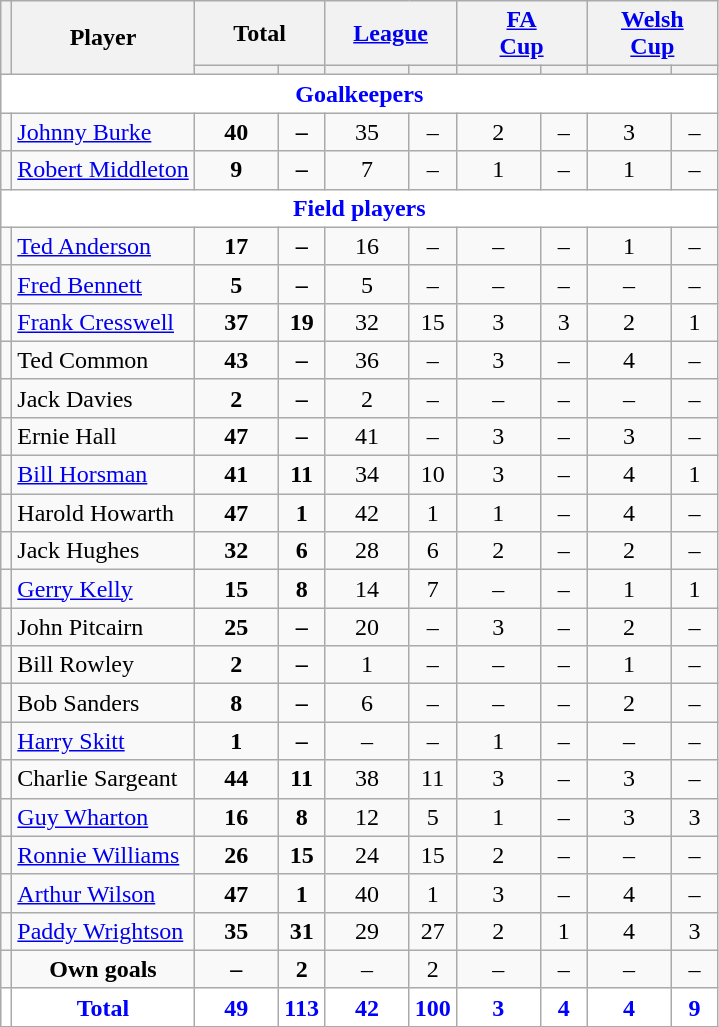<table class="wikitable"  style="text-align:center;">
<tr>
<th rowspan="2" style="font-size:80%;"></th>
<th rowspan="2">Player</th>
<th colspan="2">Total</th>
<th colspan="2"><a href='#'>League</a></th>
<th colspan="2"><a href='#'>FA<br>Cup</a></th>
<th colspan="2"><a href='#'>Welsh<br>Cup</a></th>
</tr>
<tr>
<th style="width: 50px; font-size:80%;"></th>
<th style="width: 25px; font-size:80%;"></th>
<th style="width: 50px; font-size:80%;"></th>
<th style="width: 25px; font-size:80%;"></th>
<th style="width: 50px; font-size:80%;"></th>
<th style="width: 25px; font-size:80%;"></th>
<th style="width: 50px; font-size:80%;"></th>
<th style="width: 25px; font-size:80%;"></th>
</tr>
<tr>
<td colspan="10" style="background:white; color:blue; text-align:center;"><strong>Goalkeepers</strong></td>
</tr>
<tr>
<td></td>
<td style="text-align:left;"><a href='#'>Johnny Burke</a></td>
<td><strong>40</strong></td>
<td><strong>–</strong></td>
<td>35</td>
<td>–</td>
<td>2</td>
<td>–</td>
<td>3</td>
<td>–</td>
</tr>
<tr>
<td></td>
<td style="text-align:left;"><a href='#'>Robert Middleton</a></td>
<td><strong>9</strong></td>
<td><strong>–</strong></td>
<td>7</td>
<td>–</td>
<td>1</td>
<td>–</td>
<td>1</td>
<td>–</td>
</tr>
<tr>
<td colspan="10" style="background:white; color:blue; text-align:center;"><strong>Field players</strong></td>
</tr>
<tr>
<td></td>
<td style="text-align:left;"><a href='#'>Ted Anderson</a></td>
<td><strong>17</strong></td>
<td><strong>–</strong></td>
<td>16</td>
<td>–</td>
<td>–</td>
<td>–</td>
<td>1</td>
<td>–</td>
</tr>
<tr>
<td></td>
<td style="text-align:left;"><a href='#'>Fred Bennett</a></td>
<td><strong>5</strong></td>
<td><strong>–</strong></td>
<td>5</td>
<td>–</td>
<td>–</td>
<td>–</td>
<td>–</td>
<td>–</td>
</tr>
<tr>
<td></td>
<td style="text-align:left;"><a href='#'>Frank Cresswell</a></td>
<td><strong>37</strong></td>
<td><strong>19</strong></td>
<td>32</td>
<td>15</td>
<td>3</td>
<td>3</td>
<td>2</td>
<td>1</td>
</tr>
<tr>
<td></td>
<td style="text-align:left;">Ted Common</td>
<td><strong>43</strong></td>
<td><strong>–</strong></td>
<td>36</td>
<td>–</td>
<td>3</td>
<td>–</td>
<td>4</td>
<td>–</td>
</tr>
<tr>
<td></td>
<td style="text-align:left;">Jack Davies</td>
<td><strong>2</strong></td>
<td><strong>–</strong></td>
<td>2</td>
<td>–</td>
<td>–</td>
<td>–</td>
<td>–</td>
<td>–</td>
</tr>
<tr>
<td></td>
<td style="text-align:left;">Ernie Hall</td>
<td><strong>47</strong></td>
<td><strong>–</strong></td>
<td>41</td>
<td>–</td>
<td>3</td>
<td>–</td>
<td>3</td>
<td>–</td>
</tr>
<tr>
<td></td>
<td style="text-align:left;"><a href='#'>Bill Horsman</a></td>
<td><strong>41</strong></td>
<td><strong>11</strong></td>
<td>34</td>
<td>10</td>
<td>3</td>
<td>–</td>
<td>4</td>
<td>1</td>
</tr>
<tr>
<td></td>
<td style="text-align:left;">Harold Howarth</td>
<td><strong>47</strong></td>
<td><strong>1</strong></td>
<td>42</td>
<td>1</td>
<td>1</td>
<td>–</td>
<td>4</td>
<td>–</td>
</tr>
<tr>
<td></td>
<td style="text-align:left;">Jack Hughes</td>
<td><strong>32</strong></td>
<td><strong>6</strong></td>
<td>28</td>
<td>6</td>
<td>2</td>
<td>–</td>
<td>2</td>
<td>–</td>
</tr>
<tr>
<td></td>
<td style="text-align:left;"><a href='#'>Gerry Kelly</a></td>
<td><strong>15</strong></td>
<td><strong>8</strong></td>
<td>14</td>
<td>7</td>
<td>–</td>
<td>–</td>
<td>1</td>
<td>1</td>
</tr>
<tr>
<td></td>
<td style="text-align:left;">John Pitcairn</td>
<td><strong>25</strong></td>
<td><strong>–</strong></td>
<td>20</td>
<td>–</td>
<td>3</td>
<td>–</td>
<td>2</td>
<td>–</td>
</tr>
<tr>
<td></td>
<td style="text-align:left;">Bill Rowley</td>
<td><strong>2</strong></td>
<td><strong>–</strong></td>
<td>1</td>
<td>–</td>
<td>–</td>
<td>–</td>
<td>1</td>
<td>–</td>
</tr>
<tr>
<td></td>
<td style="text-align:left;">Bob Sanders</td>
<td><strong>8</strong></td>
<td><strong>–</strong></td>
<td>6</td>
<td>–</td>
<td>–</td>
<td>–</td>
<td>2</td>
<td>–</td>
</tr>
<tr>
<td></td>
<td style="text-align:left;"><a href='#'>Harry Skitt</a></td>
<td><strong>1</strong></td>
<td><strong>–</strong></td>
<td>–</td>
<td>–</td>
<td>1</td>
<td>–</td>
<td>–</td>
<td>–</td>
</tr>
<tr>
<td></td>
<td style="text-align:left;">Charlie Sargeant</td>
<td><strong>44</strong></td>
<td><strong>11</strong></td>
<td>38</td>
<td>11</td>
<td>3</td>
<td>–</td>
<td>3</td>
<td>–</td>
</tr>
<tr>
<td></td>
<td style="text-align:left;"><a href='#'>Guy Wharton</a></td>
<td><strong>16</strong></td>
<td><strong>8</strong></td>
<td>12</td>
<td>5</td>
<td>1</td>
<td>–</td>
<td>3</td>
<td>3</td>
</tr>
<tr>
<td></td>
<td style="text-align:left;"><a href='#'>Ronnie Williams</a></td>
<td><strong>26</strong></td>
<td><strong>15</strong></td>
<td>24</td>
<td>15</td>
<td>2</td>
<td>–</td>
<td>–</td>
<td>–</td>
</tr>
<tr>
<td></td>
<td style="text-align:left;"><a href='#'>Arthur Wilson</a></td>
<td><strong>47</strong></td>
<td><strong>1</strong></td>
<td>40</td>
<td>1</td>
<td>3</td>
<td>–</td>
<td>4</td>
<td>–</td>
</tr>
<tr>
<td></td>
<td style="text-align:left;"><a href='#'>Paddy Wrightson</a></td>
<td><strong>35</strong></td>
<td><strong>31</strong></td>
<td>29</td>
<td>27</td>
<td>2</td>
<td>1</td>
<td>4</td>
<td>3</td>
</tr>
<tr>
<td></td>
<td><strong>Own goals</strong></td>
<td><strong>–</strong></td>
<td><strong>2</strong></td>
<td>–</td>
<td>2</td>
<td>–</td>
<td>–</td>
<td>–</td>
<td>–</td>
</tr>
<tr style="background:white; color:blue; text-align:center;">
<td></td>
<td><strong>Total</strong></td>
<td><strong>49</strong></td>
<td><strong>113</strong></td>
<td><strong>42</strong></td>
<td><strong>100</strong></td>
<td><strong>3</strong></td>
<td><strong>4</strong></td>
<td><strong>4</strong></td>
<td><strong>9</strong></td>
</tr>
</table>
